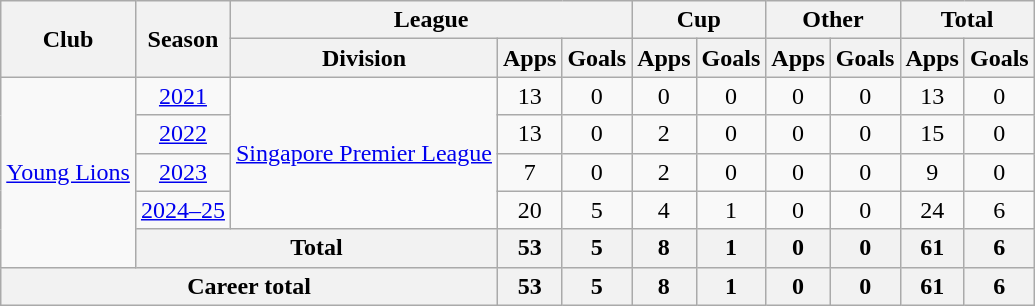<table class="wikitable" style="text-align: center">
<tr>
<th rowspan="2">Club</th>
<th rowspan="2">Season</th>
<th colspan="3">League</th>
<th colspan="2">Cup</th>
<th colspan="2">Other</th>
<th colspan="2">Total</th>
</tr>
<tr>
<th>Division</th>
<th>Apps</th>
<th>Goals</th>
<th>Apps</th>
<th>Goals</th>
<th>Apps</th>
<th>Goals</th>
<th>Apps</th>
<th>Goals</th>
</tr>
<tr>
<td rowspan="5"><a href='#'>Young Lions</a></td>
<td><a href='#'>2021</a></td>
<td rowspan="4"><a href='#'>Singapore Premier League</a></td>
<td>13</td>
<td>0</td>
<td>0</td>
<td>0</td>
<td>0</td>
<td>0</td>
<td>13</td>
<td>0</td>
</tr>
<tr>
<td><a href='#'>2022</a></td>
<td>13</td>
<td>0</td>
<td>2</td>
<td>0</td>
<td>0</td>
<td>0</td>
<td>15</td>
<td>0</td>
</tr>
<tr>
<td><a href='#'>2023</a></td>
<td>7</td>
<td>0</td>
<td>2</td>
<td>0</td>
<td>0</td>
<td>0</td>
<td>9</td>
<td>0</td>
</tr>
<tr>
<td><a href='#'>2024–25</a></td>
<td>20</td>
<td>5</td>
<td>4</td>
<td>1</td>
<td>0</td>
<td>0</td>
<td>24</td>
<td>6</td>
</tr>
<tr>
<th colspan=2>Total</th>
<th>53</th>
<th>5</th>
<th>8</th>
<th>1</th>
<th>0</th>
<th>0</th>
<th>61</th>
<th>6</th>
</tr>
<tr>
<th colspan=3>Career total</th>
<th>53</th>
<th>5</th>
<th>8</th>
<th>1</th>
<th>0</th>
<th>0</th>
<th>61</th>
<th>6</th>
</tr>
</table>
